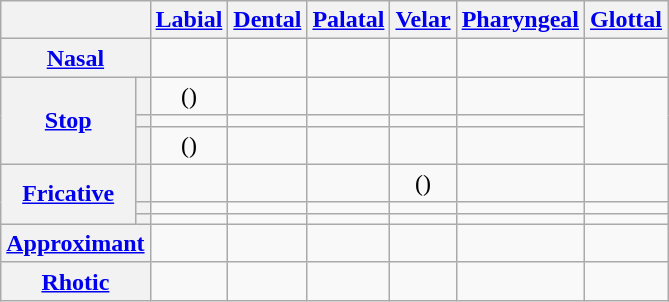<table class="wikitable" style="text-align:center;">
<tr>
<th colspan="2"></th>
<th><a href='#'>Labial</a></th>
<th><a href='#'>Dental</a></th>
<th><a href='#'>Palatal</a></th>
<th><a href='#'>Velar</a></th>
<th><a href='#'>Pharyngeal</a></th>
<th><a href='#'>Glottal</a></th>
</tr>
<tr>
<th colspan="2"><a href='#'>Nasal</a></th>
<td></td>
<td></td>
<td></td>
<td></td>
<td></td>
<td></td>
</tr>
<tr>
<th rowspan="3"><a href='#'>Stop</a></th>
<th></th>
<td>()</td>
<td></td>
<td> </td>
<td></td>
<td></td>
<td rowspan="3"></td>
</tr>
<tr>
<th></th>
<td></td>
<td></td>
<td> </td>
<td></td>
<td></td>
</tr>
<tr>
<th></th>
<td>()</td>
<td></td>
<td> </td>
<td></td>
<td></td>
</tr>
<tr>
<th rowspan="3"><a href='#'>Fricative</a></th>
<th></th>
<td></td>
<td></td>
<td> </td>
<td>()</td>
<td></td>
<td></td>
</tr>
<tr>
<th></th>
<td></td>
<td></td>
<td> </td>
<td></td>
<td></td>
<td></td>
</tr>
<tr>
<th></th>
<td></td>
<td></td>
<td></td>
<td></td>
<td></td>
<td></td>
</tr>
<tr>
<th colspan="2"><a href='#'>Approximant</a></th>
<td></td>
<td></td>
<td> </td>
<td></td>
<td></td>
<td></td>
</tr>
<tr>
<th colspan="2"><a href='#'>Rhotic</a></th>
<td></td>
<td></td>
<td></td>
<td></td>
<td></td>
<td></td>
</tr>
</table>
